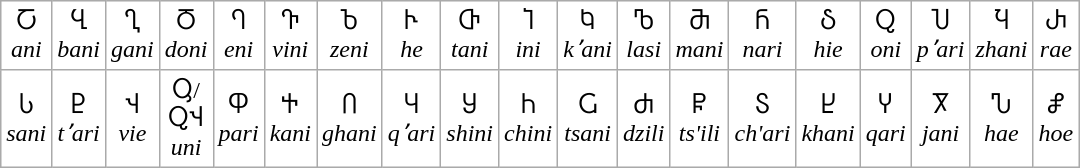<table class="wikitable" style="line-height:1.2;width:30em;">
<tr style="text-align:center;">
<td bgcolor="#ffffff"><span>Ⴀ</span><br><em>ani</em></td>
<td bgcolor="#ffffff"><span>Ⴁ</span><br><em>bani</em></td>
<td bgcolor="#ffffff"><span>Ⴂ</span><br><em>gani</em></td>
<td bgcolor="#ffffff"><span>Ⴃ</span><br><em>doni</em></td>
<td bgcolor="#ffffff"><span>Ⴄ</span><br><em>eni</em></td>
<td bgcolor="#ffffff"><span>Ⴅ</span><br><em>vini</em></td>
<td bgcolor="#ffffff"><span>Ⴆ</span><br><em>zeni</em></td>
<td bgcolor="#ffffff"><span>Ⴡ</span><br><em>he</em></td>
<td bgcolor="#ffffff"><span>Ⴇ</span><br><em>tani</em></td>
<td bgcolor="#ffffff"><span>Ⴈ</span><br><em>ini</em></td>
<td bgcolor="#ffffff"><span>Ⴉ</span><br><em>kʼani</em></td>
<td bgcolor="#ffffff"><span>Ⴊ</span><br><em>lasi</em></td>
<td bgcolor="#ffffff"><span>Ⴋ</span><br><em>mani</em></td>
<td bgcolor="#ffffff"><span>Ⴌ</span><br><em>nari</em></td>
<td bgcolor="#ffffff"><span>Ⴢ</span><br><em>hie</em></td>
<td bgcolor="#ffffff"><span>Ⴍ</span><br><em>oni</em></td>
<td bgcolor="#ffffff"><span>Ⴎ</span><br><em>pʼari</em></td>
<td bgcolor="#ffffff"><span>Ⴏ</span><br><em>zhani</em></td>
<td bgcolor="#ffffff"><span>Ⴐ</span><br><em>rae</em></td>
</tr>
<tr style="text-align:center;">
<td bgcolor="#ffffff"><span>Ⴑ</span><br><em>sani</em></td>
<td bgcolor="#ffffff"><span>Ⴒ</span><br><em>tʼari</em></td>
<td bgcolor="#ffffff"><span>Ⴣ</span><br><em>vie</em></td>
<td bgcolor="#ffffff"><span>Ⴓ/ႭჃ</span><br><em>uni</em></td>
<td bgcolor="#ffffff"><span>Ⴔ</span><br><em>pari</em></td>
<td bgcolor="#ffffff"><span>Ⴕ</span><br><em>kani</em></td>
<td bgcolor="#ffffff"><span>Ⴖ</span><br><em>ghani</em></td>
<td bgcolor="#ffffff"><span>Ⴗ</span><br><em>qʼari</em></td>
<td bgcolor="#ffffff"><span>Ⴘ</span><br><em>shini</em></td>
<td bgcolor="#ffffff"><span>Ⴙ</span><br><em>chini</em></td>
<td bgcolor="#ffffff"><span>Ⴚ</span><br><em>tsani</em></td>
<td bgcolor="#ffffff"><span>Ⴛ</span><br><em>dzili</em></td>
<td bgcolor="#ffffff"><span>Ⴜ</span><br><em>ts'ili</em></td>
<td bgcolor="#ffffff"><span>Ⴝ</span><br><em>ch'ari</em></td>
<td bgcolor="#ffffff"><span>Ⴞ</span><br><em>khani</em></td>
<td bgcolor="#ffffff"><span>Ⴤ</span><br><em>qari</em></td>
<td bgcolor="#ffffff"><span>Ⴟ</span><br><em>jani</em></td>
<td bgcolor="#ffffff"><span>Ⴠ</span><br><em>hae</em></td>
<td bgcolor="#ffffff"><span>Ⴥ</span><br><em>hoe</em></td>
</tr>
</table>
